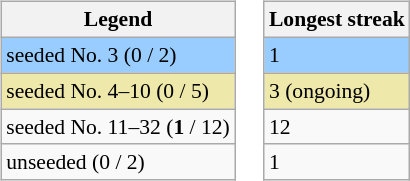<table>
<tr valign=top>
<td><br><table class="wikitable" style=font-size:90%>
<tr>
<th>Legend</th>
</tr>
<tr style="background:#9cf;">
<td>seeded No. 3 (0 / 2)</td>
</tr>
<tr style="background:#eee8aa;">
<td>seeded No. 4–10 (0 / 5)</td>
</tr>
<tr>
<td>seeded No. 11–32 (<strong>1</strong> / 12)</td>
</tr>
<tr>
<td>unseeded (0 / 2)</td>
</tr>
</table>
</td>
<td><br><table class="wikitable" style=font-size:90%>
<tr>
<th>Longest streak</th>
</tr>
<tr style="background:#9cf;">
<td>1</td>
</tr>
<tr style="background:#eee8aa;">
<td>3 (ongoing)</td>
</tr>
<tr>
<td>12</td>
</tr>
<tr>
<td>1</td>
</tr>
</table>
</td>
</tr>
</table>
